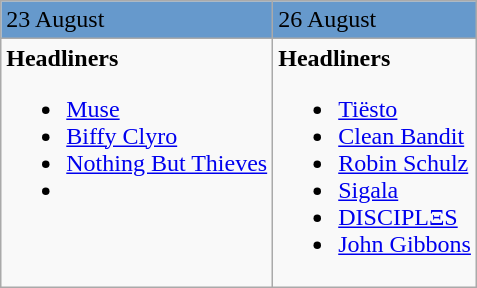<table class="wikitable">
<tr style="background:#6699CC;">
<td align=left>23 August</td>
<td align=left>26 August</td>
</tr>
<tr valign="top">
<td><strong>Headliners</strong><br><ul><li><a href='#'>Muse</a></li><li><a href='#'>Biffy Clyro</a></li><li><a href='#'>Nothing But Thieves</a></li><li></li></ul></td>
<td><strong>Headliners</strong><br><ul><li><a href='#'>Tiësto</a></li><li><a href='#'>Clean Bandit</a></li><li><a href='#'>Robin Schulz</a></li><li><a href='#'>Sigala</a></li><li><a href='#'>DISCIPLΞS</a></li><li><a href='#'>John Gibbons</a></li></ul></td>
</tr>
</table>
